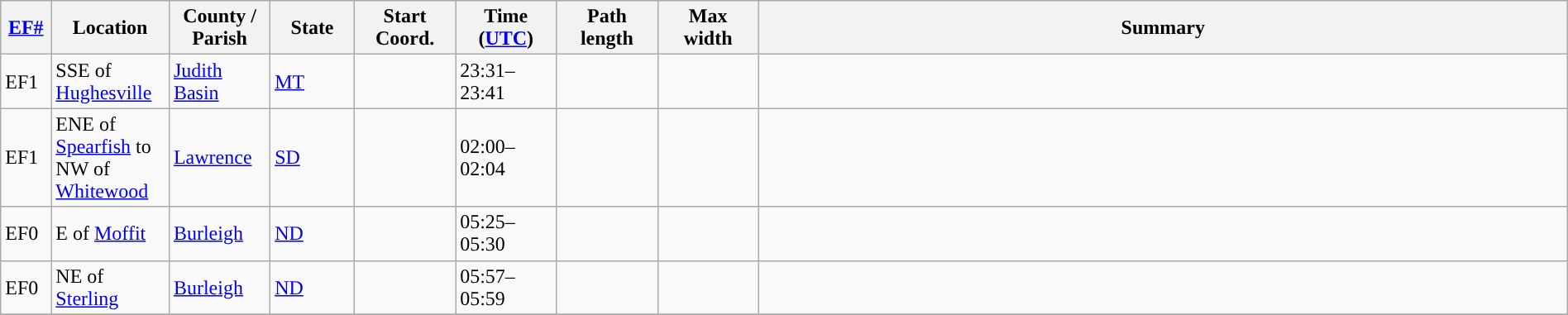<table class="wikitable sortable" style="width:100%;">
<tr>
<th scope="col"  style="width:3%; text-align:center;"><a href='#'>EF#</a></th>
<th scope="col"  style="width:7%; text-align:center;" class="unsortable">Location</th>
<th scope="col"  style="width:6%; text-align:center;" class="unsortable">County / Parish</th>
<th scope="col"  style="width:5%; text-align:center;">State</th>
<th scope="col"  style="width:6%; text-align:center;">Start Coord.</th>
<th scope="col"  style="width:6%; text-align:center;">Time (<a href='#'>UTC</a>)</th>
<th scope="col"  style="width:6%; text-align:center;">Path length</th>
<th scope="col"  style="width:6%; text-align:center;">Max width</th>
<th scope="col" class="unsortable" style="width:48%; text-align:center;">Summary</th>
</tr>
<tr>
<td>EF1</td>
<td>SSE of <a href='#'>Hughesville</a></td>
<td><a href='#'>Judith Basin</a></td>
<td><a href='#'>MT</a></td>
<td></td>
<td>23:31–23:41</td>
<td></td>
<td></td>
<td></td>
</tr>
<tr>
<td>EF1</td>
<td>ENE of <a href='#'>Spearfish</a> to NW of <a href='#'>Whitewood</a></td>
<td><a href='#'>Lawrence</a></td>
<td><a href='#'>SD</a></td>
<td></td>
<td>02:00–02:04</td>
<td></td>
<td></td>
<td></td>
</tr>
<tr>
<td>EF0</td>
<td>E of <a href='#'>Moffit</a></td>
<td><a href='#'>Burleigh</a></td>
<td><a href='#'>ND</a></td>
<td></td>
<td>05:25–05:30</td>
<td></td>
<td></td>
<td></td>
</tr>
<tr>
<td>EF0</td>
<td>NE of <a href='#'>Sterling</a></td>
<td><a href='#'>Burleigh</a></td>
<td><a href='#'>ND</a></td>
<td></td>
<td>05:57–05:59</td>
<td></td>
<td></td>
<td></td>
</tr>
<tr>
</tr>
</table>
